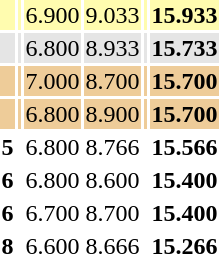<table>
<tr style="background:#fffcaf;">
<th scope=row style="text-align:center"></th>
<td style="text-align:left;"></td>
<td>6.900</td>
<td>9.033</td>
<td></td>
<td><strong>15.933</strong></td>
</tr>
<tr style="background:#e5e5e5;">
<th scope=row style="text-align:center"></th>
<td style="text-align:left;"></td>
<td>6.800</td>
<td>8.933</td>
<td></td>
<td><strong>15.733</strong></td>
</tr>
<tr style="background:#ec9;">
<th scope=row style="text-align:center"></th>
<td style="text-align:left;"></td>
<td>7.000</td>
<td>8.700</td>
<td></td>
<td><strong>15.700</strong></td>
</tr>
<tr style="background:#ec9;">
<th scope=row style="text-align:center"></th>
<td style="text-align:left;"></td>
<td>6.800</td>
<td>8.900</td>
<td></td>
<td><strong>15.700</strong></td>
</tr>
<tr>
<th scope=row style="text-align:center">5</th>
<td style="text-align:left;"></td>
<td>6.800</td>
<td>8.766</td>
<td></td>
<td><strong>15.566</strong></td>
</tr>
<tr>
<th scope=row style="text-align:center">6</th>
<td style="text-align:left;"></td>
<td>6.800</td>
<td>8.600</td>
<td></td>
<td><strong>15.400</strong></td>
</tr>
<tr>
<th scope=row style="text-align:center">6</th>
<td style="text-align:left;"></td>
<td>6.700</td>
<td>8.700</td>
<td></td>
<td><strong>15.400</strong></td>
</tr>
<tr>
<th scope=row style="text-align:center">8</th>
<td style="text-align:left;"></td>
<td>6.600</td>
<td>8.666</td>
<td></td>
<td><strong>15.266</strong></td>
</tr>
</table>
